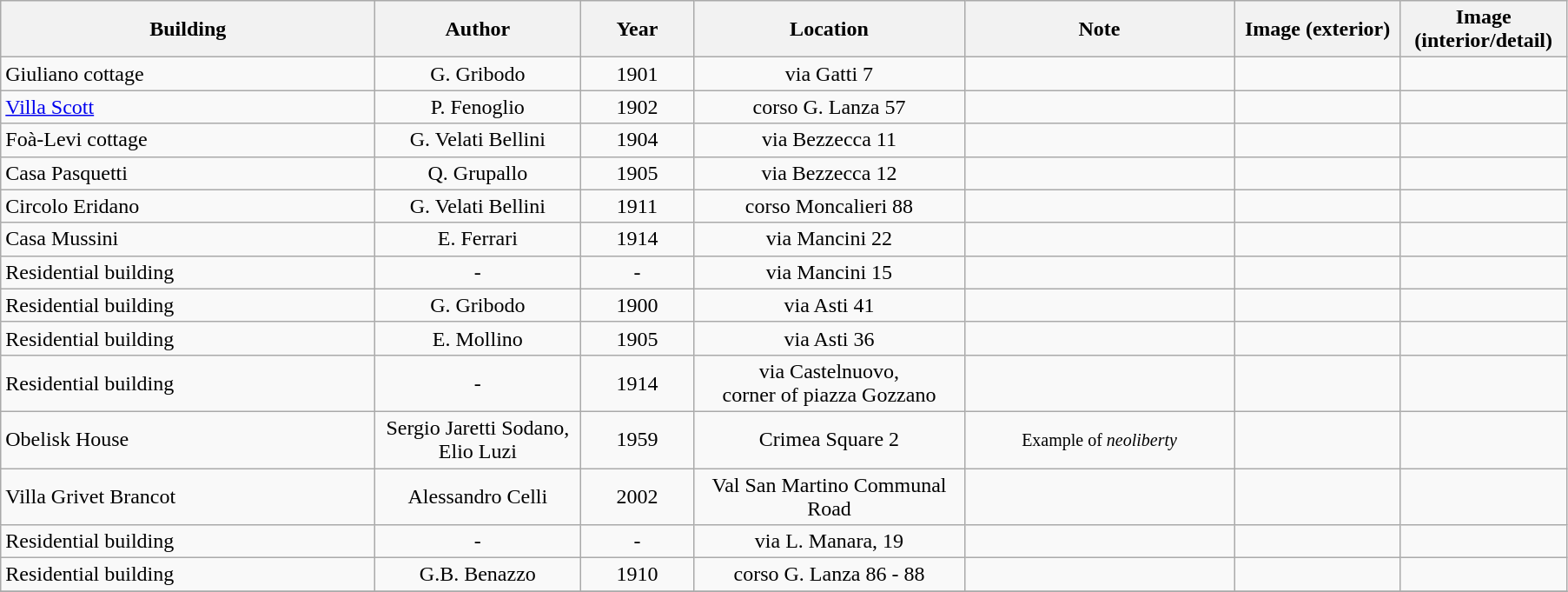<table class="wikitable sortable" style="text-align:center">
<tr>
<th style="width:280px">Building</th>
<th style="width:150px">Author</th>
<th style="width:80px">Year</th>
<th style="width:200px">Location</th>
<th style="width:200px">Note</th>
<th style="width:120px">Image (exterior)</th>
<th style="width:120px">Image (interior/detail)</th>
</tr>
<tr>
<td align=left>Giuliano cottage</td>
<td>G. Gribodo</td>
<td>1901</td>
<td>via Gatti 7</td>
<td></td>
<td></td>
<td></td>
</tr>
<tr>
<td align=left><a href='#'>Villa Scott</a></td>
<td>P. Fenoglio</td>
<td>1902</td>
<td>corso G. Lanza 57</td>
<td></td>
<td></td>
<td></td>
</tr>
<tr>
<td align=left>Foà-Levi cottage</td>
<td>G. Velati Bellini</td>
<td>1904</td>
<td>via Bezzecca 11</td>
<td></td>
<td></td>
<td></td>
</tr>
<tr>
<td align=left>Casa Pasquetti</td>
<td>Q. Grupallo</td>
<td>1905</td>
<td>via Bezzecca 12</td>
<td></td>
<td></td>
<td></td>
</tr>
<tr>
<td align=left>Circolo Eridano</td>
<td>G. Velati Bellini</td>
<td>1911</td>
<td>corso Moncalieri 88</td>
<td></td>
<td></td>
<td></td>
</tr>
<tr>
<td align=left>Casa Mussini</td>
<td>E. Ferrari</td>
<td>1914</td>
<td>via Mancini 22</td>
<td></td>
<td></td>
<td></td>
</tr>
<tr>
<td align=left>Residential building</td>
<td>-</td>
<td>-</td>
<td>via Mancini 15</td>
<td></td>
<td></td>
<td></td>
</tr>
<tr>
<td align=left>Residential building</td>
<td>G. Gribodo</td>
<td>1900</td>
<td>via Asti 41</td>
<td></td>
<td></td>
<td></td>
</tr>
<tr>
<td align=left>Residential building</td>
<td>E. Mollino</td>
<td>1905</td>
<td>via Asti 36</td>
<td></td>
<td></td>
<td></td>
</tr>
<tr>
<td align=left>Residential building</td>
<td>-</td>
<td>1914</td>
<td>via Castelnuovo,<br>corner of piazza Gozzano</td>
<td></td>
<td></td>
<td></td>
</tr>
<tr>
<td align=left>Obelisk House</td>
<td>Sergio Jaretti Sodano, <br>Elio Luzi</td>
<td>1959</td>
<td>Crimea Square 2</td>
<td><small>Example of <em>neoliberty</em></small></td>
<td></td>
<td></td>
</tr>
<tr>
<td align=left>Villa Grivet Brancot</td>
<td>Alessandro Celli</td>
<td>2002</td>
<td>Val San Martino Communal Road</td>
<td></td>
<td></td>
<td></td>
</tr>
<tr>
<td align=left>Residential building</td>
<td>-</td>
<td>-</td>
<td>via L. Manara, 19</td>
<td></td>
<td></td>
<td></td>
</tr>
<tr>
<td align=left>Residential building</td>
<td>G.B. Benazzo</td>
<td>1910</td>
<td>corso G. Lanza 86 - 88</td>
<td></td>
<td></td>
<td></td>
</tr>
<tr>
</tr>
</table>
